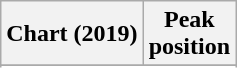<table class="wikitable sortable plainrowheaders" style="text-align:center">
<tr>
<th scope="col">Chart (2019)</th>
<th scope="col">Peak<br>position</th>
</tr>
<tr>
</tr>
<tr>
</tr>
<tr>
</tr>
<tr>
</tr>
<tr>
</tr>
</table>
